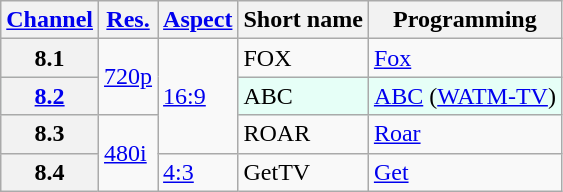<table class="wikitable">
<tr>
<th><a href='#'>Channel</a></th>
<th><a href='#'>Res.</a></th>
<th><a href='#'>Aspect</a></th>
<th>Short name</th>
<th>Programming</th>
</tr>
<tr>
<th scope = "row">8.1</th>
<td rowspan="2"><a href='#'>720p</a></td>
<td rowspan="3"><a href='#'>16:9</a></td>
<td>FOX</td>
<td><a href='#'>Fox</a></td>
</tr>
<tr style="background-color: #E6FFF7;">
<th scope = "row"><a href='#'>8.2</a></th>
<td>ABC</td>
<td><a href='#'>ABC</a> (<a href='#'>WATM-TV</a>)</td>
</tr>
<tr>
<th scope = "row">8.3</th>
<td rowspan="2"><a href='#'>480i</a></td>
<td>ROAR</td>
<td><a href='#'>Roar</a></td>
</tr>
<tr>
<th scope = "row">8.4</th>
<td><a href='#'>4:3</a></td>
<td>GetTV</td>
<td><a href='#'>Get</a></td>
</tr>
</table>
